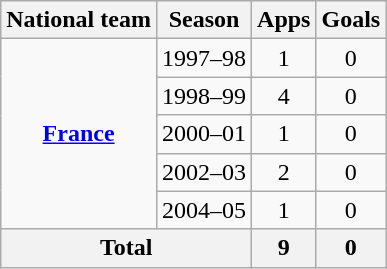<table class="wikitable" style="text-align:center">
<tr>
<th>National team</th>
<th>Season</th>
<th>Apps</th>
<th>Goals</th>
</tr>
<tr>
<td rowspan=5 valign="center"><strong><a href='#'>France</a></strong></td>
<td>1997–98</td>
<td>1</td>
<td>0</td>
</tr>
<tr>
<td>1998–99</td>
<td>4</td>
<td>0</td>
</tr>
<tr>
<td>2000–01</td>
<td>1</td>
<td>0</td>
</tr>
<tr>
<td>2002–03</td>
<td>2</td>
<td>0</td>
</tr>
<tr>
<td>2004–05</td>
<td>1</td>
<td>0</td>
</tr>
<tr>
<th colspan=2>Total</th>
<th>9</th>
<th>0</th>
</tr>
</table>
